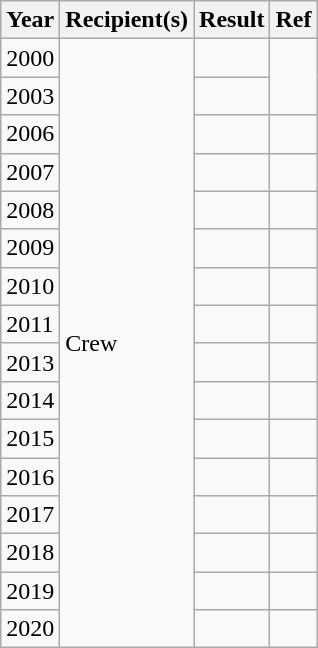<table class="wikitable">
<tr>
<th scope="col">Year</th>
<th scope="col">Recipient(s)</th>
<th scope="col">Result</th>
<th scope="col">Ref</th>
</tr>
<tr>
<td>2000</td>
<td rowspan=20>Crew</td>
<td></td>
<td rowspan="2" style="text-align:center;"></td>
</tr>
<tr>
<td>2003</td>
<td></td>
</tr>
<tr>
<td>2006</td>
<td></td>
<td style="text-align:center;"></td>
</tr>
<tr>
<td>2007</td>
<td></td>
<td style="text-align:center;"></td>
</tr>
<tr>
<td>2008</td>
<td></td>
<td style="text-align:center;"></td>
</tr>
<tr>
<td>2009</td>
<td></td>
<td style="text-align:center;"></td>
</tr>
<tr>
<td>2010</td>
<td></td>
<td style="text-align:center;"></td>
</tr>
<tr>
<td>2011</td>
<td></td>
<td></td>
</tr>
<tr>
<td>2013</td>
<td></td>
<td></td>
</tr>
<tr>
<td>2014</td>
<td></td>
<td style="text-align:center;"></td>
</tr>
<tr>
<td>2015</td>
<td></td>
<td style="text-align:center;"></td>
</tr>
<tr>
<td>2016</td>
<td></td>
<td></td>
</tr>
<tr>
<td>2017</td>
<td></td>
<td></td>
</tr>
<tr>
<td>2018</td>
<td></td>
<td></td>
</tr>
<tr>
<td>2019</td>
<td></td>
<td></td>
</tr>
<tr>
<td>2020</td>
<td></td>
<td></td>
</tr>
</table>
